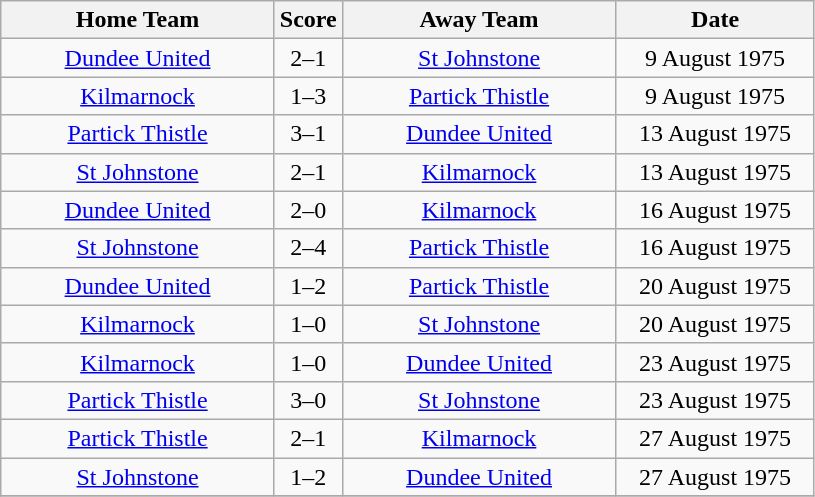<table class="wikitable" style="text-align:center;">
<tr>
<th width=175>Home Team</th>
<th width=20>Score</th>
<th width=175>Away Team</th>
<th width= 125>Date</th>
</tr>
<tr>
<td><a href='#'>Dundee United</a></td>
<td>2–1</td>
<td><a href='#'>St Johnstone</a></td>
<td>9 August 1975</td>
</tr>
<tr>
<td><a href='#'>Kilmarnock</a></td>
<td>1–3</td>
<td><a href='#'>Partick Thistle</a></td>
<td>9 August 1975</td>
</tr>
<tr>
<td><a href='#'>Partick Thistle</a></td>
<td>3–1</td>
<td><a href='#'>Dundee United</a></td>
<td>13 August 1975</td>
</tr>
<tr>
<td><a href='#'>St Johnstone</a></td>
<td>2–1</td>
<td><a href='#'>Kilmarnock</a></td>
<td>13 August 1975</td>
</tr>
<tr>
<td><a href='#'>Dundee United</a></td>
<td>2–0</td>
<td><a href='#'>Kilmarnock</a></td>
<td>16 August 1975</td>
</tr>
<tr>
<td><a href='#'>St Johnstone</a></td>
<td>2–4</td>
<td><a href='#'>Partick Thistle</a></td>
<td>16 August 1975</td>
</tr>
<tr>
<td><a href='#'>Dundee United</a></td>
<td>1–2</td>
<td><a href='#'>Partick Thistle</a></td>
<td>20 August 1975</td>
</tr>
<tr>
<td><a href='#'>Kilmarnock</a></td>
<td>1–0</td>
<td><a href='#'>St Johnstone</a></td>
<td>20 August 1975</td>
</tr>
<tr>
<td><a href='#'>Kilmarnock</a></td>
<td>1–0</td>
<td><a href='#'>Dundee United</a></td>
<td>23 August 1975</td>
</tr>
<tr>
<td><a href='#'>Partick Thistle</a></td>
<td>3–0</td>
<td><a href='#'>St Johnstone</a></td>
<td>23 August 1975</td>
</tr>
<tr>
<td><a href='#'>Partick Thistle</a></td>
<td>2–1</td>
<td><a href='#'>Kilmarnock</a></td>
<td>27 August 1975</td>
</tr>
<tr>
<td><a href='#'>St Johnstone</a></td>
<td>1–2</td>
<td><a href='#'>Dundee United</a></td>
<td>27 August 1975</td>
</tr>
<tr>
</tr>
</table>
